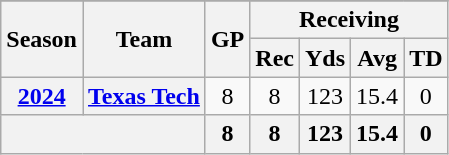<table class="wikitable" style="text-align:center;">
<tr>
</tr>
<tr>
<th rowspan="2">Season</th>
<th rowspan="2">Team</th>
<th rowspan="2">GP</th>
<th colspan="4">Receiving</th>
</tr>
<tr>
<th>Rec</th>
<th>Yds</th>
<th>Avg</th>
<th>TD</th>
</tr>
<tr>
<th><a href='#'>2024</a></th>
<th><a href='#'>Texas Tech</a></th>
<td>8</td>
<td>8</td>
<td>123</td>
<td>15.4</td>
<td>0</td>
</tr>
<tr>
<th colspan="2"></th>
<th>8</th>
<th>8</th>
<th>123</th>
<th>15.4</th>
<th>0</th>
</tr>
</table>
